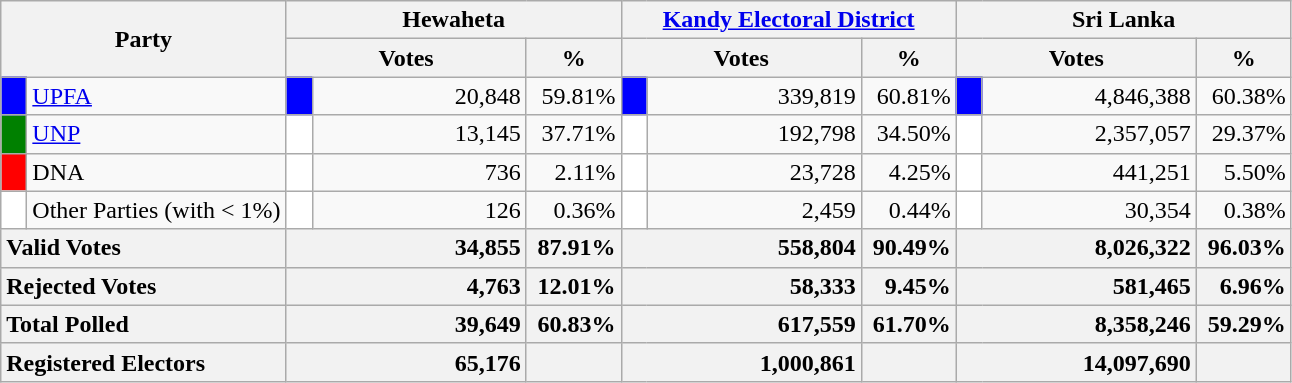<table class="wikitable">
<tr>
<th colspan="2" width="144px"rowspan="2">Party</th>
<th colspan="3" width="216px">Hewaheta</th>
<th colspan="3" width="216px"><a href='#'>Kandy Electoral District</a></th>
<th colspan="3" width="216px">Sri Lanka</th>
</tr>
<tr>
<th colspan="2" width="144px">Votes</th>
<th>%</th>
<th colspan="2" width="144px">Votes</th>
<th>%</th>
<th colspan="2" width="144px">Votes</th>
<th>%</th>
</tr>
<tr>
<td style="background-color:blue;" width="10px"></td>
<td style="text-align:left;"><a href='#'>UPFA</a></td>
<td style="background-color:blue;" width="10px"></td>
<td style="text-align:right;">20,848</td>
<td style="text-align:right;">59.81%</td>
<td style="background-color:blue;" width="10px"></td>
<td style="text-align:right;">339,819</td>
<td style="text-align:right;">60.81%</td>
<td style="background-color:blue;" width="10px"></td>
<td style="text-align:right;">4,846,388</td>
<td style="text-align:right;">60.38%</td>
</tr>
<tr>
<td style="background-color:green;" width="10px"></td>
<td style="text-align:left;"><a href='#'>UNP</a></td>
<td style="background-color:white;" width="10px"></td>
<td style="text-align:right;">13,145</td>
<td style="text-align:right;">37.71%</td>
<td style="background-color:white;" width="10px"></td>
<td style="text-align:right;">192,798</td>
<td style="text-align:right;">34.50%</td>
<td style="background-color:white;" width="10px"></td>
<td style="text-align:right;">2,357,057</td>
<td style="text-align:right;">29.37%</td>
</tr>
<tr>
<td style="background-color:red;" width="10px"></td>
<td style="text-align:left;">DNA</td>
<td style="background-color:white;" width="10px"></td>
<td style="text-align:right;">736</td>
<td style="text-align:right;">2.11%</td>
<td style="background-color:white;" width="10px"></td>
<td style="text-align:right;">23,728</td>
<td style="text-align:right;">4.25%</td>
<td style="background-color:white;" width="10px"></td>
<td style="text-align:right;">441,251</td>
<td style="text-align:right;">5.50%</td>
</tr>
<tr>
<td style="background-color:white;" width="10px"></td>
<td style="text-align:left;">Other Parties (with < 1%)</td>
<td style="background-color:white;" width="10px"></td>
<td style="text-align:right;">126</td>
<td style="text-align:right;">0.36%</td>
<td style="background-color:white;" width="10px"></td>
<td style="text-align:right;">2,459</td>
<td style="text-align:right;">0.44%</td>
<td style="background-color:white;" width="10px"></td>
<td style="text-align:right;">30,354</td>
<td style="text-align:right;">0.38%</td>
</tr>
<tr>
<th colspan="2" width="144px"style="text-align:left;">Valid Votes</th>
<th style="text-align:right;"colspan="2" width="144px">34,855</th>
<th style="text-align:right;">87.91%</th>
<th style="text-align:right;"colspan="2" width="144px">558,804</th>
<th style="text-align:right;">90.49%</th>
<th style="text-align:right;"colspan="2" width="144px">8,026,322</th>
<th style="text-align:right;">96.03%</th>
</tr>
<tr>
<th colspan="2" width="144px"style="text-align:left;">Rejected Votes</th>
<th style="text-align:right;"colspan="2" width="144px">4,763</th>
<th style="text-align:right;">12.01%</th>
<th style="text-align:right;"colspan="2" width="144px">58,333</th>
<th style="text-align:right;">9.45%</th>
<th style="text-align:right;"colspan="2" width="144px">581,465</th>
<th style="text-align:right;">6.96%</th>
</tr>
<tr>
<th colspan="2" width="144px"style="text-align:left;">Total Polled</th>
<th style="text-align:right;"colspan="2" width="144px">39,649</th>
<th style="text-align:right;">60.83%</th>
<th style="text-align:right;"colspan="2" width="144px">617,559</th>
<th style="text-align:right;">61.70%</th>
<th style="text-align:right;"colspan="2" width="144px">8,358,246</th>
<th style="text-align:right;">59.29%</th>
</tr>
<tr>
<th colspan="2" width="144px"style="text-align:left;">Registered Electors</th>
<th style="text-align:right;"colspan="2" width="144px">65,176</th>
<th></th>
<th style="text-align:right;"colspan="2" width="144px">1,000,861</th>
<th></th>
<th style="text-align:right;"colspan="2" width="144px">14,097,690</th>
<th></th>
</tr>
</table>
